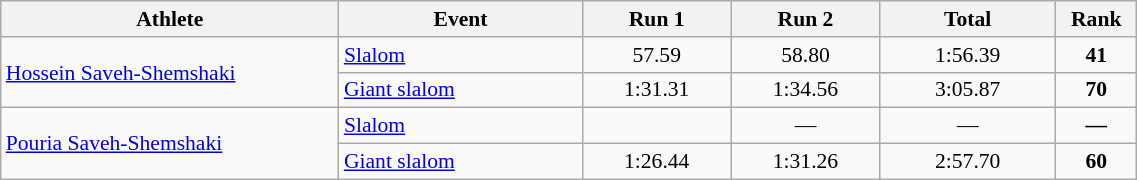<table class="wikitable" width="60%" style="text-align:center; font-size:90%">
<tr>
<th width="25%">Athlete</th>
<th width="18%">Event</th>
<th width="11%">Run 1</th>
<th width="11%">Run 2</th>
<th width="13%">Total</th>
<th width="6%">Rank</th>
</tr>
<tr>
<td rowspan=2 align="left"><a href='#'>Hossein Saveh-Shemshaki</a></td>
<td align="left"><a href='#'>Slalom</a></td>
<td>57.59</td>
<td>58.80</td>
<td>1:56.39</td>
<td><strong>41</strong></td>
</tr>
<tr>
<td align="left"><a href='#'>Giant slalom</a></td>
<td>1:31.31</td>
<td>1:34.56</td>
<td>3:05.87</td>
<td><strong>70</strong></td>
</tr>
<tr>
<td rowspan=2 align="left"><a href='#'>Pouria Saveh-Shemshaki</a></td>
<td align="left"><a href='#'>Slalom</a></td>
<td></td>
<td>—</td>
<td>—</td>
<td><strong>—</strong></td>
</tr>
<tr>
<td align="left"><a href='#'>Giant slalom</a></td>
<td>1:26.44</td>
<td>1:31.26</td>
<td>2:57.70</td>
<td><strong>60</strong></td>
</tr>
</table>
